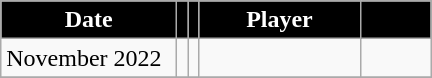<table class="wikitable sortable">
<tr>
<th style="background:#000; color:#fff; width:110px;" data-sort-type="date" scope="col">Date</th>
<th style="background:#000; color:#fff;" scope="col"></th>
<th style="background:#000; color:#fff;" scope="col"></th>
<th style="background:#000; color:#fff; width:100px;" scope="col">Player</th>
<th style="background:#000; color:#fff; width:40px;" scope="col"></th>
</tr>
<tr>
<td>November 2022</td>
<td></td>
<td></td>
<td></td>
<td></td>
</tr>
<tr>
</tr>
</table>
